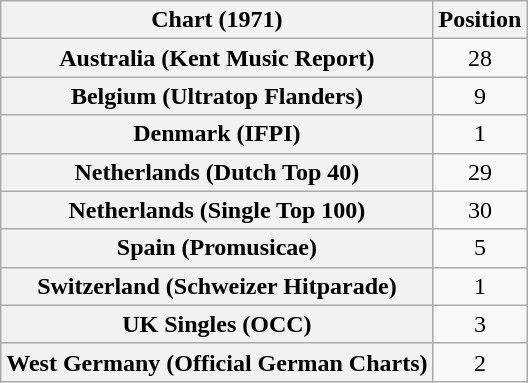<table class="wikitable sortable plainrowheaders" style="text-align:center">
<tr>
<th>Chart (1971)</th>
<th>Position</th>
</tr>
<tr>
<th scope="row">Australia (Kent Music Report)</th>
<td>28</td>
</tr>
<tr>
<th scope="row">Belgium (Ultratop Flanders)</th>
<td>9</td>
</tr>
<tr>
<th scope="row">Denmark (IFPI)</th>
<td>1</td>
</tr>
<tr>
<th scope="row">Netherlands (Dutch Top 40)</th>
<td>29</td>
</tr>
<tr>
<th scope="row">Netherlands (Single Top 100)</th>
<td>30</td>
</tr>
<tr>
<th scope="row">Spain (Promusicae)</th>
<td>5</td>
</tr>
<tr>
<th scope="row">Switzerland (Schweizer Hitparade)</th>
<td>1</td>
</tr>
<tr>
<th scope="row">UK Singles (OCC)</th>
<td>3</td>
</tr>
<tr>
<th scope="row">West Germany (Official German Charts)</th>
<td>2</td>
</tr>
</table>
